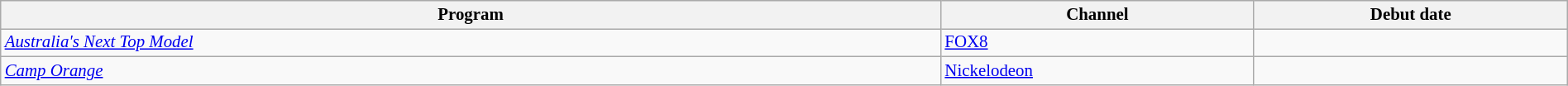<table class="wikitable sortable" width="100%" style="font-size:87%;">
<tr bgcolor="#efefef">
<th width=60%>Program</th>
<th width=20%>Channel</th>
<th width=20%>Debut date</th>
</tr>
<tr>
<td><em><a href='#'>Australia's Next Top Model</a></em></td>
<td><a href='#'>FOX8</a></td>
<td></td>
</tr>
<tr>
<td><em><a href='#'>Camp Orange</a></em></td>
<td><a href='#'>Nickelodeon</a></td>
<td></td>
</tr>
</table>
